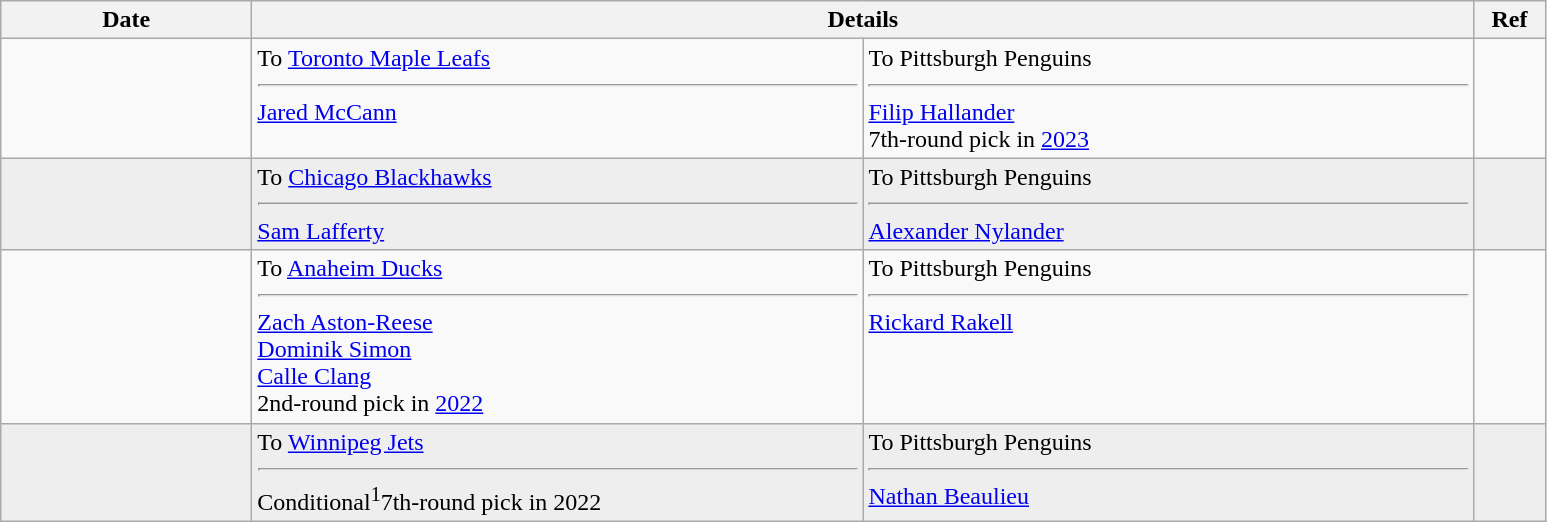<table class="wikitable">
<tr>
<th style="width: 10em;">Date</th>
<th colspan=2>Details</th>
<th style="width: 2.5em;">Ref</th>
</tr>
<tr>
<td></td>
<td style="width: 25em;" valign="top">To <a href='#'>Toronto Maple Leafs</a><hr><a href='#'>Jared McCann</a></td>
<td style="width: 25em;" valign="top">To Pittsburgh Penguins<hr><a href='#'>Filip Hallander</a><br>7th-round pick in <a href='#'>2023</a></td>
<td></td>
</tr>
<tr style="background:#eee;">
<td></td>
<td style="width: 25em;" valign="top">To <a href='#'>Chicago Blackhawks</a><hr><a href='#'>Sam Lafferty</a></td>
<td style="width: 25em;" valign="top">To Pittsburgh Penguins<hr><a href='#'>Alexander Nylander</a></td>
<td></td>
</tr>
<tr>
<td></td>
<td style="width: 25em;" valign="top">To <a href='#'>Anaheim Ducks</a><hr><a href='#'>Zach Aston-Reese</a><br><a href='#'>Dominik Simon</a><br><a href='#'>Calle Clang</a><br>2nd-round pick in <a href='#'>2022</a></td>
<td style="width: 25em;" valign="top">To Pittsburgh Penguins<hr><a href='#'>Rickard Rakell</a></td>
<td></td>
</tr>
<tr style="background:#eee;">
<td></td>
<td style="width: 25em;" valign="top">To <a href='#'>Winnipeg Jets</a><hr>Conditional<sup>1</sup>7th-round pick in 2022</td>
<td style="width: 25em;" valign="top">To Pittsburgh Penguins<hr><a href='#'>Nathan Beaulieu</a></td>
<td></td>
</tr>
</table>
